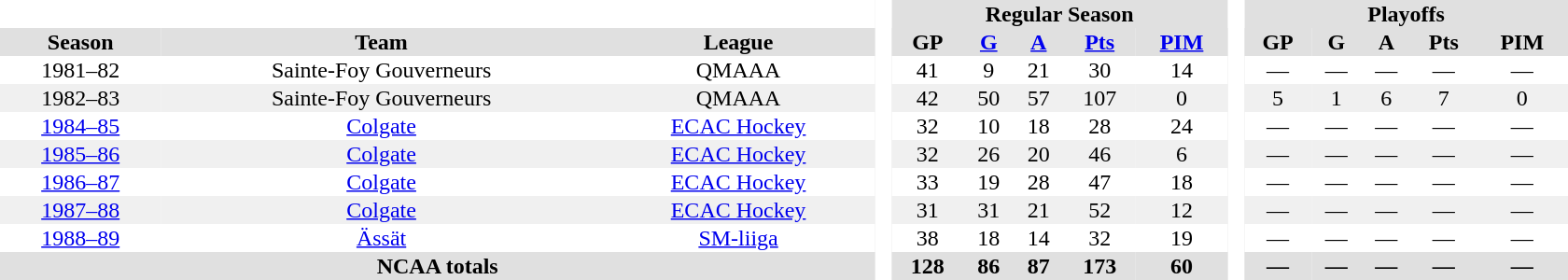<table border="0" cellpadding="1" cellspacing="0" style="text-align:center; width:70em">
<tr bgcolor="#e0e0e0">
<th colspan="3"  bgcolor="#ffffff"> </th>
<th rowspan="99" bgcolor="#ffffff"> </th>
<th colspan="5">Regular Season</th>
<th rowspan="99" bgcolor="#ffffff"> </th>
<th colspan="5">Playoffs</th>
</tr>
<tr bgcolor="#e0e0e0">
<th>Season</th>
<th>Team</th>
<th>League</th>
<th>GP</th>
<th><a href='#'>G</a></th>
<th><a href='#'>A</a></th>
<th><a href='#'>Pts</a></th>
<th><a href='#'>PIM</a></th>
<th>GP</th>
<th>G</th>
<th>A</th>
<th>Pts</th>
<th>PIM</th>
</tr>
<tr>
<td>1981–82</td>
<td>Sainte-Foy Gouverneurs</td>
<td>QMAAA</td>
<td>41</td>
<td>9</td>
<td>21</td>
<td>30</td>
<td>14</td>
<td>—</td>
<td>—</td>
<td>—</td>
<td>—</td>
<td>—</td>
</tr>
<tr bgcolor="f0f0f0">
<td>1982–83</td>
<td>Sainte-Foy Gouverneurs</td>
<td>QMAAA</td>
<td>42</td>
<td>50</td>
<td>57</td>
<td>107</td>
<td>0</td>
<td>5</td>
<td>1</td>
<td>6</td>
<td>7</td>
<td>0</td>
</tr>
<tr>
<td><a href='#'>1984–85</a></td>
<td><a href='#'>Colgate</a></td>
<td><a href='#'>ECAC Hockey</a></td>
<td>32</td>
<td>10</td>
<td>18</td>
<td>28</td>
<td>24</td>
<td>—</td>
<td>—</td>
<td>—</td>
<td>—</td>
<td>—</td>
</tr>
<tr bgcolor="f0f0f0">
<td><a href='#'>1985–86</a></td>
<td><a href='#'>Colgate</a></td>
<td><a href='#'>ECAC Hockey</a></td>
<td>32</td>
<td>26</td>
<td>20</td>
<td>46</td>
<td>6</td>
<td>—</td>
<td>—</td>
<td>—</td>
<td>—</td>
<td>—</td>
</tr>
<tr>
<td><a href='#'>1986–87</a></td>
<td><a href='#'>Colgate</a></td>
<td><a href='#'>ECAC Hockey</a></td>
<td>33</td>
<td>19</td>
<td>28</td>
<td>47</td>
<td>18</td>
<td>—</td>
<td>—</td>
<td>—</td>
<td>—</td>
<td>—</td>
</tr>
<tr bgcolor="f0f0f0">
<td><a href='#'>1987–88</a></td>
<td><a href='#'>Colgate</a></td>
<td><a href='#'>ECAC Hockey</a></td>
<td>31</td>
<td>31</td>
<td>21</td>
<td>52</td>
<td>12</td>
<td>—</td>
<td>—</td>
<td>—</td>
<td>—</td>
<td>—</td>
</tr>
<tr>
<td><a href='#'>1988–89</a></td>
<td><a href='#'>Ässät</a></td>
<td><a href='#'>SM-liiga</a></td>
<td>38</td>
<td>18</td>
<td>14</td>
<td>32</td>
<td>19</td>
<td>—</td>
<td>—</td>
<td>—</td>
<td>—</td>
<td>—</td>
</tr>
<tr bgcolor="#e0e0e0">
<th colspan="3">NCAA totals</th>
<th>128</th>
<th>86</th>
<th>87</th>
<th>173</th>
<th>60</th>
<th>—</th>
<th>—</th>
<th>—</th>
<th>—</th>
<th>—</th>
</tr>
</table>
